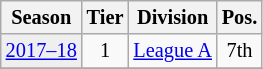<table class="wikitable" style="font-size:85%; text-align:center">
<tr>
<th>Season</th>
<th>Tier</th>
<th>Division</th>
<th>Pos.</th>
</tr>
<tr>
<td bgcolor=#efefef><a href='#'>2017–18</a></td>
<td>1</td>
<td align=left><a href='#'>League A</a></td>
<td>7th</td>
</tr>
<tr>
</tr>
</table>
